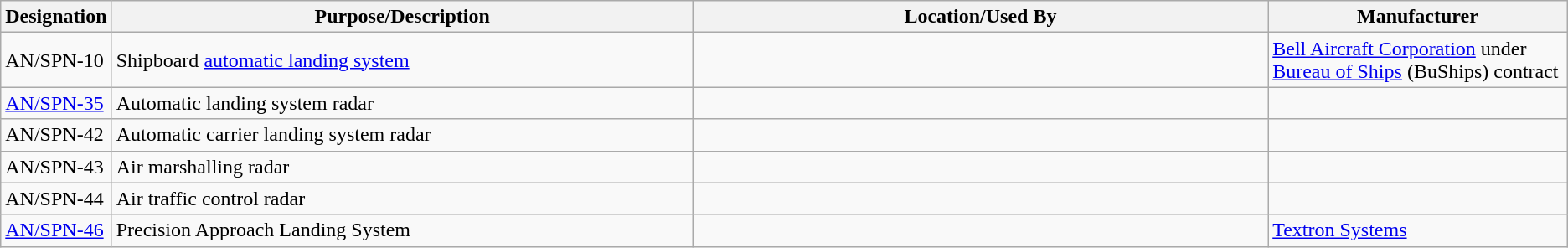<table class="wikitable sortable">
<tr>
<th scope="col">Designation</th>
<th scope="col" style="width: 500px;">Purpose/Description</th>
<th scope="col" style="width: 500px;">Location/Used By</th>
<th scope="col" style="width: 250px;">Manufacturer</th>
</tr>
<tr>
<td>AN/SPN-10</td>
<td>Shipboard <a href='#'>automatic landing system</a></td>
<td></td>
<td><a href='#'>Bell Aircraft Corporation</a> under <a href='#'>Bureau of Ships</a> (BuShips) contract</td>
</tr>
<tr>
<td><a href='#'>AN/SPN-35</a></td>
<td>Automatic landing system radar</td>
<td></td>
<td></td>
</tr>
<tr>
<td>AN/SPN-42</td>
<td>Automatic carrier landing system radar</td>
<td></td>
<td></td>
</tr>
<tr>
<td>AN/SPN-43</td>
<td>Air marshalling radar</td>
<td></td>
<td></td>
</tr>
<tr>
<td>AN/SPN-44</td>
<td>Air traffic control radar</td>
<td></td>
<td></td>
</tr>
<tr>
<td><a href='#'>AN/SPN-46</a></td>
<td>Precision Approach Landing System</td>
<td></td>
<td><a href='#'>Textron Systems</a></td>
</tr>
</table>
